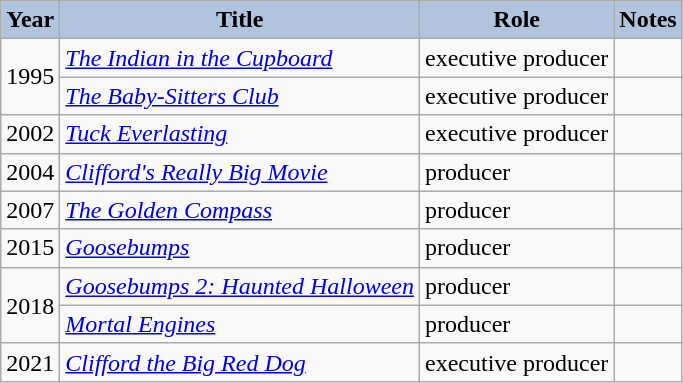<table class="wikitable">
<tr>
<th style="background:#B0C4DE;">Year</th>
<th style="background:#B0C4DE;">Title</th>
<th style="background:#B0C4DE;">Role</th>
<th style="background:#B0C4DE;">Notes</th>
</tr>
<tr>
<td rowspan=2>1995</td>
<td><em><a href='#'>The Indian in the Cupboard</a></em></td>
<td>executive producer</td>
<td></td>
</tr>
<tr>
<td><em><a href='#'>The Baby-Sitters Club</a></em></td>
<td>executive producer</td>
<td></td>
</tr>
<tr>
<td>2002</td>
<td><em><a href='#'>Tuck Everlasting</a></em></td>
<td>executive producer</td>
<td></td>
</tr>
<tr>
<td>2004</td>
<td><em><a href='#'>Clifford's Really Big Movie</a></em></td>
<td>producer</td>
<td></td>
</tr>
<tr>
<td>2007</td>
<td><em><a href='#'>The Golden Compass</a></em></td>
<td>producer</td>
<td></td>
</tr>
<tr>
<td>2015</td>
<td><em><a href='#'>Goosebumps</a></em></td>
<td>producer</td>
<td></td>
</tr>
<tr>
<td rowspan=2>2018</td>
<td><em><a href='#'>Goosebumps 2: Haunted Halloween</a></em></td>
<td>producer</td>
<td></td>
</tr>
<tr>
<td><em><a href='#'>Mortal Engines</a></em></td>
<td>producer</td>
<td></td>
</tr>
<tr>
<td>2021</td>
<td><em><a href='#'>Clifford the Big Red Dog</a></em></td>
<td>executive producer</td>
<td></td>
</tr>
</table>
